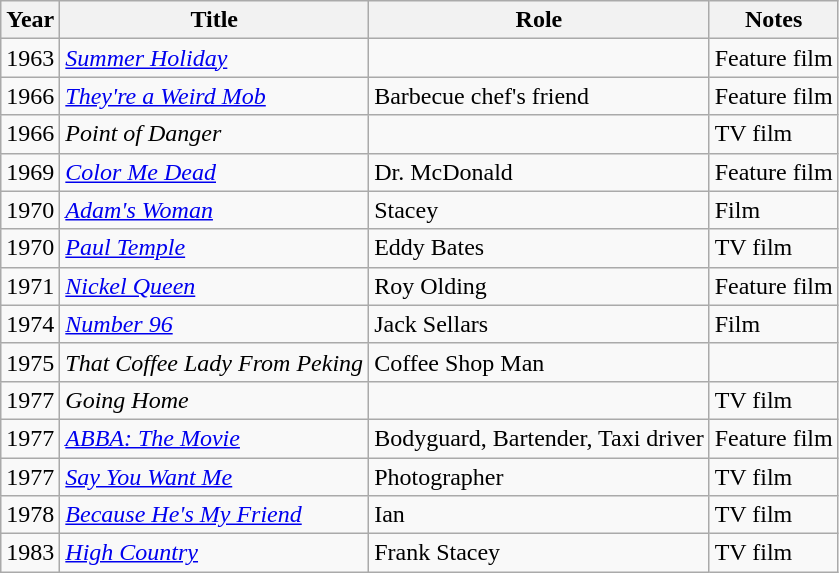<table class="wikitable">
<tr>
<th>Year</th>
<th>Title</th>
<th>Role</th>
<th>Notes</th>
</tr>
<tr>
<td>1963</td>
<td><em><a href='#'>Summer Holiday</a></em></td>
<td></td>
<td>Feature film</td>
</tr>
<tr>
<td>1966</td>
<td><em><a href='#'>They're a Weird Mob</a></em></td>
<td>Barbecue chef's friend</td>
<td>Feature film</td>
</tr>
<tr>
<td>1966</td>
<td><em>Point of Danger</em></td>
<td></td>
<td>TV film</td>
</tr>
<tr>
<td>1969</td>
<td><em><a href='#'>Color Me Dead</a></em></td>
<td>Dr. McDonald</td>
<td>Feature film</td>
</tr>
<tr>
<td>1970</td>
<td><em><a href='#'>Adam's Woman</a></em></td>
<td>Stacey</td>
<td>Film</td>
</tr>
<tr>
<td>1970</td>
<td><em><a href='#'>Paul Temple</a></em></td>
<td>Eddy Bates</td>
<td>TV film</td>
</tr>
<tr>
<td>1971</td>
<td><em><a href='#'>Nickel Queen</a></em></td>
<td>Roy Olding</td>
<td>Feature film</td>
</tr>
<tr>
<td>1974</td>
<td><em><a href='#'>Number 96</a></em></td>
<td>Jack Sellars</td>
<td>Film</td>
</tr>
<tr>
<td>1975</td>
<td><em>That Coffee Lady From Peking</em></td>
<td>Coffee Shop Man</td>
<td></td>
</tr>
<tr>
<td>1977</td>
<td><em>Going Home</em></td>
<td></td>
<td>TV film</td>
</tr>
<tr>
<td>1977</td>
<td><em><a href='#'>ABBA: The Movie</a></em></td>
<td>Bodyguard, Bartender, Taxi driver</td>
<td>Feature film</td>
</tr>
<tr>
<td>1977</td>
<td><em><a href='#'>Say You Want Me</a></em></td>
<td>Photographer</td>
<td>TV film</td>
</tr>
<tr>
<td>1978</td>
<td><em><a href='#'>Because He's My Friend</a></em></td>
<td>Ian</td>
<td>TV film</td>
</tr>
<tr>
<td>1983</td>
<td><em><a href='#'>High Country</a></em></td>
<td>Frank Stacey</td>
<td>TV film</td>
</tr>
</table>
